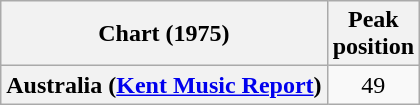<table class="wikitable plainrowheaders" style="text-align:center">
<tr>
<th>Chart (1975)</th>
<th>Peak<br>position</th>
</tr>
<tr>
<th scope="row">Australia (<a href='#'>Kent Music Report</a>)</th>
<td>49</td>
</tr>
</table>
